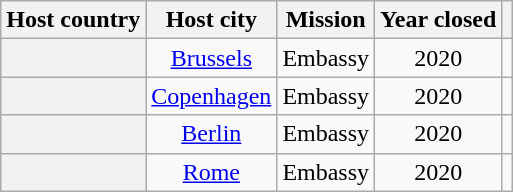<table class="wikitable plainrowheaders" style="text-align:center;">
<tr>
<th scope="col">Host country</th>
<th scope="col">Host city</th>
<th scope="col">Mission</th>
<th scope="col">Year closed</th>
<th scope="col"></th>
</tr>
<tr>
<th scope="row"></th>
<td><a href='#'>Brussels</a></td>
<td>Embassy</td>
<td>2020</td>
<td></td>
</tr>
<tr>
<th scope="row"></th>
<td><a href='#'>Copenhagen</a></td>
<td>Embassy</td>
<td>2020</td>
<td></td>
</tr>
<tr>
<th scope="row"></th>
<td><a href='#'>Berlin</a></td>
<td>Embassy</td>
<td>2020</td>
<td></td>
</tr>
<tr>
<th scope="row"></th>
<td><a href='#'>Rome</a></td>
<td>Embassy</td>
<td>2020</td>
<td></td>
</tr>
</table>
